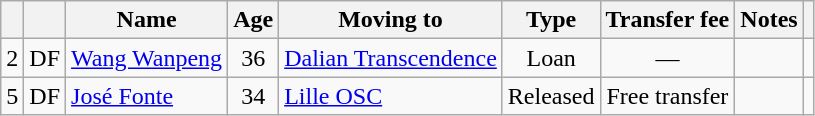<table class="wikitable" style="text-align: center ">
<tr>
<th></th>
<th></th>
<th>Name</th>
<th>Age</th>
<th>Moving to</th>
<th>Type</th>
<th>Transfer fee</th>
<th>Notes</th>
<th></th>
</tr>
<tr>
<td>2</td>
<td>DF</td>
<td align=left> <a href='#'>Wang Wanpeng</a></td>
<td>36</td>
<td align=left> <a href='#'>Dalian Transcendence</a></td>
<td>Loan</td>
<td>—</td>
<td></td>
<td></td>
</tr>
<tr>
<td>5</td>
<td>DF</td>
<td align=left> <a href='#'>José Fonte</a></td>
<td>34</td>
<td align=left> <a href='#'>Lille OSC</a></td>
<td>Released</td>
<td>Free transfer</td>
<td></td>
<td></td>
</tr>
</table>
